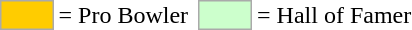<table>
<tr>
<td style="background:#fc0; border:1px solid #aaa; width:2em;"></td>
<td>= Pro Bowler</td>
<td></td>
<td style="background:#cfc; border:1px solid #aaa; width:2em;"></td>
<td>= Hall of Famer</td>
</tr>
</table>
